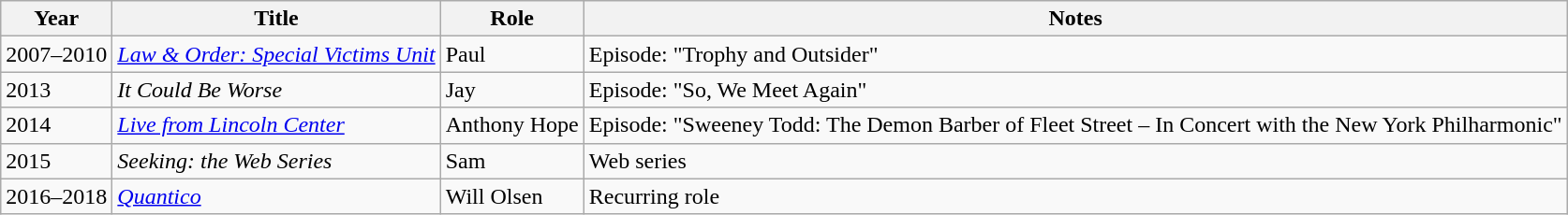<table class="wikitable sortable">
<tr>
<th>Year</th>
<th>Title</th>
<th>Role</th>
<th class="unsortable">Notes</th>
</tr>
<tr>
<td>2007–2010</td>
<td><em><a href='#'>Law & Order: Special Victims Unit</a></em></td>
<td>Paul</td>
<td>Episode: "Trophy and Outsider"</td>
</tr>
<tr>
<td>2013</td>
<td><em>It Could Be Worse</em></td>
<td>Jay</td>
<td>Episode: "So, We Meet Again"</td>
</tr>
<tr>
<td>2014</td>
<td><em><a href='#'>Live from Lincoln Center</a></em></td>
<td>Anthony Hope</td>
<td>Episode: "Sweeney Todd: The Demon Barber of Fleet Street – In Concert with the New York Philharmonic"</td>
</tr>
<tr>
<td>2015</td>
<td><em>Seeking: the Web Series</em></td>
<td>Sam</td>
<td>Web series</td>
</tr>
<tr>
<td>2016–2018</td>
<td><em><a href='#'>Quantico</a></em></td>
<td>Will Olsen</td>
<td>Recurring role</td>
</tr>
</table>
